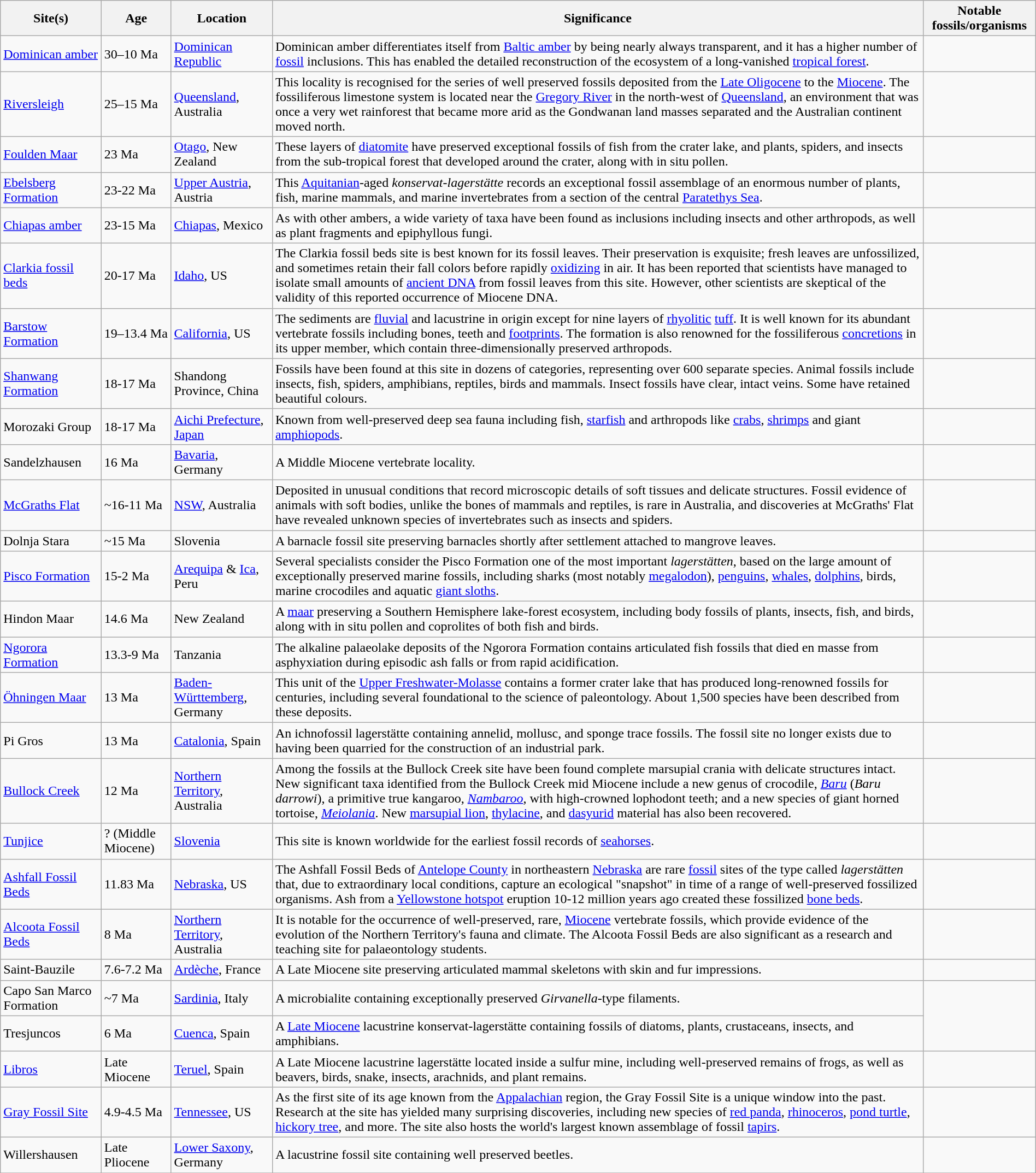<table class="wikitable" align="center" width="100%">
<tr>
<th>Site(s)</th>
<th>Age</th>
<th>Location</th>
<th>Significance</th>
<th>Notable fossils/organisms</th>
</tr>
<tr>
<td><a href='#'>Dominican amber</a></td>
<td>30–10 Ma</td>
<td><a href='#'>Dominican Republic</a></td>
<td>Dominican amber differentiates itself from <a href='#'>Baltic amber</a> by being nearly always transparent, and it has a higher number of <a href='#'>fossil</a> inclusions. This has enabled the detailed reconstruction of the ecosystem of a long-vanished <a href='#'>tropical forest</a>.</td>
<td></td>
</tr>
<tr>
<td><a href='#'>Riversleigh</a></td>
<td>25–15 Ma</td>
<td><a href='#'>Queensland</a>, Australia</td>
<td>This locality is recognised for the series of well preserved fossils deposited from the <a href='#'>Late Oligocene</a> to the <a href='#'>Miocene</a>. The fossiliferous limestone system is located near the <a href='#'>Gregory River</a> in the north-west of <a href='#'>Queensland</a>, an environment that was once a very wet rainforest that became more arid as the Gondwanan land masses separated and the Australian continent moved north.</td>
<td></td>
</tr>
<tr>
<td><a href='#'>Foulden Maar</a></td>
<td>23 Ma</td>
<td><a href='#'>Otago</a>, New Zealand</td>
<td>These layers of <a href='#'>diatomite</a> have preserved exceptional fossils of fish from the crater lake, and plants, spiders, and insects from the sub-tropical forest that developed around the crater, along with in situ pollen.</td>
<td></td>
</tr>
<tr>
<td><a href='#'>Ebelsberg Formation</a></td>
<td>23-22 Ma</td>
<td><a href='#'>Upper Austria</a>, Austria</td>
<td>This <a href='#'>Aquitanian</a>-aged <em>konservat-lagerstätte</em> records an exceptional fossil assemblage of an enormous number of plants, fish, marine mammals, and marine invertebrates from a section of the central <a href='#'>Paratethys Sea</a>.</td>
<td></td>
</tr>
<tr>
<td><a href='#'>Chiapas amber</a></td>
<td>23-15 Ma</td>
<td><a href='#'>Chiapas</a>, Mexico</td>
<td>As with other ambers, a wide variety of taxa have been found as inclusions including insects and other arthropods, as well as plant fragments and epiphyllous fungi.</td>
<td></td>
</tr>
<tr>
<td><a href='#'>Clarkia fossil beds</a></td>
<td>20-17 Ma</td>
<td><a href='#'>Idaho</a>, US</td>
<td>The Clarkia fossil beds site is best known for its fossil leaves. Their preservation is exquisite; fresh leaves are unfossilized, and sometimes retain their fall colors before rapidly <a href='#'>oxidizing</a> in air. It has been reported that scientists have managed to isolate small amounts of <a href='#'>ancient DNA</a> from fossil leaves from this site. However, other scientists are skeptical of the validity of this reported occurrence of Miocene DNA.</td>
<td></td>
</tr>
<tr>
<td><a href='#'>Barstow Formation</a></td>
<td>19–13.4 Ma</td>
<td><a href='#'>California</a>, US</td>
<td>The sediments are <a href='#'>fluvial</a> and lacustrine in origin except for nine layers of <a href='#'>rhyolitic</a> <a href='#'>tuff</a>. It is well known for its abundant vertebrate fossils including bones, teeth and <a href='#'>footprints</a>. The formation is also renowned for the fossiliferous <a href='#'>concretions</a> in its upper member, which contain three-dimensionally preserved arthropods.</td>
<td></td>
</tr>
<tr>
<td><a href='#'>Shanwang Formation</a></td>
<td>18-17 Ma</td>
<td>Shandong Province, China</td>
<td>Fossils have been found at this site in dozens of categories, representing over 600 separate species. Animal fossils include insects, fish, spiders, amphibians, reptiles, birds and mammals. Insect fossils have clear, intact veins. Some have retained beautiful colours.</td>
<td></td>
</tr>
<tr>
<td>Morozaki Group</td>
<td>18-17 Ma</td>
<td><a href='#'>Aichi Prefecture</a>, <a href='#'>Japan</a></td>
<td>Known from well-preserved deep sea fauna including fish, <a href='#'>starfish</a> and arthropods like <a href='#'>crabs</a>, <a href='#'>shrimps</a> and giant <a href='#'>amphiopods</a>.</td>
<td></td>
</tr>
<tr>
<td>Sandelzhausen</td>
<td>16 Ma</td>
<td><a href='#'>Bavaria</a>, Germany</td>
<td>A Middle Miocene vertebrate locality.</td>
</tr>
<tr>
<td><a href='#'>McGraths Flat</a></td>
<td>~16-11 Ma</td>
<td><a href='#'>NSW</a>, Australia</td>
<td>Deposited in unusual conditions that record microscopic details of soft tissues and delicate structures. Fossil evidence of animals with soft bodies, unlike the bones of mammals and reptiles, is rare in Australia, and discoveries at McGraths' Flat have revealed unknown species of invertebrates such as insects and spiders.</td>
<td></td>
</tr>
<tr>
<td>Dolnja Stara</td>
<td>~15 Ma</td>
<td>Slovenia</td>
<td>A barnacle fossil site preserving barnacles shortly after settlement attached to mangrove leaves.</td>
<td></td>
</tr>
<tr>
<td><a href='#'>Pisco Formation</a></td>
<td>15-2 Ma</td>
<td><a href='#'>Arequipa</a> & <a href='#'>Ica</a>, Peru</td>
<td>Several specialists consider the Pisco Formation one of the most important <em>lagerstätten</em>, based on the large amount of exceptionally preserved marine fossils, including sharks (most notably <a href='#'>megalodon</a>), <a href='#'>penguins</a>, <a href='#'>whales</a>, <a href='#'>dolphins</a>, birds, marine crocodiles and aquatic <a href='#'>giant sloths</a>.</td>
<td></td>
</tr>
<tr>
<td>Hindon Maar</td>
<td>14.6 Ma</td>
<td>New Zealand</td>
<td>A <a href='#'>maar</a> preserving a Southern Hemisphere lake-forest ecosystem, including body fossils of plants, insects, fish, and birds, along with in situ pollen and coprolites of both fish and birds.</td>
<td></td>
</tr>
<tr>
<td><a href='#'>Ngorora Formation</a></td>
<td>13.3-9 Ma</td>
<td>Tanzania</td>
<td>The alkaline palaeolake deposits of the Ngorora Formation contains articulated fish fossils that died en masse from asphyxiation during episodic ash falls or from rapid acidification.</td>
<td></td>
</tr>
<tr>
<td><a href='#'>Öhningen Maar</a></td>
<td>13 Ma</td>
<td><a href='#'>Baden-Württemberg</a>, Germany</td>
<td>This unit of the <a href='#'>Upper Freshwater-Molasse</a> contains a former crater lake that has produced long-renowned fossils for centuries, including several foundational to the science of paleontology. About 1,500 species have been described from these deposits.</td>
<td></td>
</tr>
<tr>
<td>Pi Gros</td>
<td>13 Ma</td>
<td><a href='#'>Catalonia</a>, Spain</td>
<td>An ichnofossil lagerstätte containing annelid, mollusc, and sponge trace fossils. The fossil site no longer exists due to having been quarried for the construction of an industrial park.</td>
</tr>
<tr>
<td><a href='#'>Bullock Creek</a></td>
<td>12 Ma</td>
<td><a href='#'>Northern Territory</a>, Australia</td>
<td>Among the fossils at the Bullock Creek site have been found complete marsupial crania with delicate structures intact. New significant taxa identified from the Bullock Creek mid Miocene include a new genus of crocodile, <em><a href='#'>Baru</a></em> (<em>Baru darrowi</em>), a primitive true kangaroo, <em><a href='#'>Nambaroo</a></em>, with high-crowned lophodont teeth; and a new species of giant horned tortoise, <em><a href='#'>Meiolania</a></em>. New <a href='#'>marsupial lion</a>, <a href='#'>thylacine</a>, and <a href='#'>dasyurid</a> material has also been recovered.</td>
<td></td>
</tr>
<tr>
<td><a href='#'>Tunjice</a></td>
<td>? (Middle Miocene)</td>
<td><a href='#'>Slovenia</a></td>
<td>This site is known worldwide for the earliest fossil records of <a href='#'>seahorses</a>.</td>
<td></td>
</tr>
<tr>
<td><a href='#'>Ashfall Fossil Beds</a></td>
<td>11.83 Ma</td>
<td><a href='#'>Nebraska</a>, US</td>
<td>The Ashfall Fossil Beds of <a href='#'>Antelope County</a> in northeastern <a href='#'>Nebraska</a> are rare <a href='#'>fossil</a> sites of the type called <em>lagerstätten</em> that, due to extraordinary local conditions, capture an ecological "snapshot" in time of a range of well-preserved fossilized organisms. Ash from a <a href='#'>Yellowstone hotspot</a> eruption 10-12 million years ago created these fossilized <a href='#'>bone beds</a>.</td>
<td></td>
</tr>
<tr>
<td><a href='#'>Alcoota Fossil Beds</a></td>
<td>8 Ma</td>
<td><a href='#'>Northern Territory</a>, Australia</td>
<td>It is notable for the occurrence of well-preserved, rare, <a href='#'>Miocene</a> vertebrate fossils, which provide evidence of the evolution of the Northern Territory's fauna and climate. The Alcoota Fossil Beds are also significant as a research and teaching site for palaeontology students.</td>
<td></td>
</tr>
<tr>
<td>Saint-Bauzile</td>
<td>7.6-7.2 Ma</td>
<td><a href='#'>Ardèche</a>, France</td>
<td>A Late Miocene site preserving articulated mammal skeletons with skin and fur impressions.</td>
<td></td>
</tr>
<tr>
<td>Capo San Marco Formation</td>
<td>~7 Ma</td>
<td><a href='#'>Sardinia</a>, Italy</td>
<td>A microbialite containing exceptionally preserved <em>Girvanella</em>-type filaments.</td>
</tr>
<tr>
<td>Tresjuncos</td>
<td>6 Ma</td>
<td><a href='#'>Cuenca</a>, Spain</td>
<td>A <a href='#'>Late Miocene</a> lacustrine konservat-lagerstätte containing fossils of diatoms, plants, crustaceans, insects, and amphibians.</td>
</tr>
<tr>
<td><a href='#'>Libros</a></td>
<td>Late Miocene</td>
<td><a href='#'>Teruel</a>, Spain</td>
<td>A Late Miocene lacustrine lagerstätte located inside a sulfur mine, including well-preserved remains of frogs, as well as beavers, birds, snake, insects, arachnids, and plant remains.</td>
<td></td>
</tr>
<tr>
<td><a href='#'>Gray Fossil Site</a></td>
<td>4.9-4.5 Ma</td>
<td><a href='#'>Tennessee</a>, US</td>
<td>As the first site of its age known from the <a href='#'>Appalachian</a> region, the Gray Fossil Site is a unique window into the past. Research at the site has yielded many surprising discoveries, including new species of <a href='#'>red panda</a>, <a href='#'>rhinoceros</a>, <a href='#'>pond turtle</a>, <a href='#'>hickory tree</a>, and more. The site also hosts the world's largest known assemblage of fossil <a href='#'>tapirs</a>.</td>
<td></td>
</tr>
<tr>
<td>Willershausen</td>
<td>Late Pliocene</td>
<td><a href='#'>Lower Saxony</a>, Germany</td>
<td>A lacustrine fossil site containing well preserved beetles.</td>
<td></td>
</tr>
<tr>
</tr>
</table>
